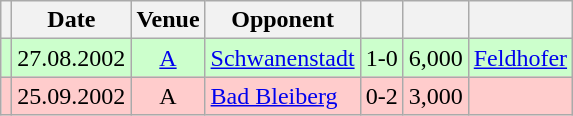<table class="wikitable" Style="text-align: center">
<tr>
<th></th>
<th>Date</th>
<th>Venue</th>
<th>Opponent</th>
<th></th>
<th></th>
<th></th>
</tr>
<tr style="background:#cfc">
<td></td>
<td>27.08.2002</td>
<td><a href='#'>A</a></td>
<td align="left"><a href='#'>Schwanenstadt</a></td>
<td>1-0</td>
<td align="right">6,000</td>
<td align="left"><a href='#'>Feldhofer</a> </td>
</tr>
<tr style="background:#fcc">
<td></td>
<td>25.09.2002</td>
<td>A</td>
<td align="left"><a href='#'>Bad Bleiberg</a></td>
<td>0-2</td>
<td align="right">3,000</td>
<td align="left"></td>
</tr>
</table>
